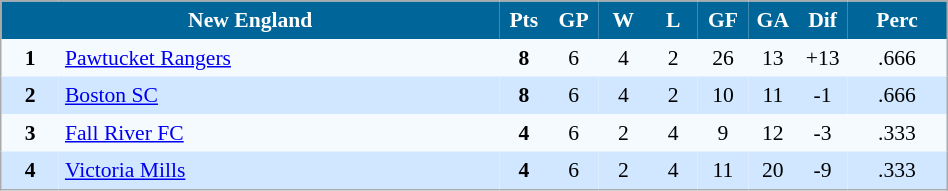<table align=center cellpadding="4" cellspacing="0" style="background: #f9f9f9; border: 1px #aaa solid; border-collapse: collapse; font-size: 90%;" width=50%>
<tr align=center bgcolor=#006699 style="color:white;">
<th width=50% colspan=2>New England</th>
<th width=5%>Pts</th>
<th width=5%>GP</th>
<th width=5%>W</th>
<th width=5%>L</th>
<th width=5%>GF</th>
<th width=5%>GA</th>
<th width=5%>Dif</th>
<th width=10%>Perc</th>
</tr>
<tr align=center bgcolor=#F5FAFF>
<td><strong>1</strong></td>
<td align=left><a href='#'>Pawtucket Rangers</a></td>
<td><strong>8</strong></td>
<td>6</td>
<td>4</td>
<td>2</td>
<td>26</td>
<td>13</td>
<td>+13</td>
<td>.666</td>
</tr>
<tr align=center bgcolor=#D0E7FF>
<td><strong>2</strong></td>
<td align=left><a href='#'>Boston SC</a></td>
<td><strong>8</strong></td>
<td>6</td>
<td>4</td>
<td>2</td>
<td>10</td>
<td>11</td>
<td>-1</td>
<td>.666</td>
</tr>
<tr align=center bgcolor=#F5FAFF>
<td><strong>3</strong></td>
<td align=left><a href='#'>Fall River FC</a></td>
<td><strong>4</strong></td>
<td>6</td>
<td>2</td>
<td>4</td>
<td>9</td>
<td>12</td>
<td>-3</td>
<td>.333</td>
</tr>
<tr align=center bgcolor=#D0E7FF>
<td><strong>4</strong></td>
<td align=left><a href='#'>Victoria Mills</a></td>
<td><strong>4</strong></td>
<td>6</td>
<td>2</td>
<td>4</td>
<td>11</td>
<td>20</td>
<td>-9</td>
<td>.333</td>
</tr>
<tr align=center bgcolor=#F5FAFF>
</tr>
</table>
